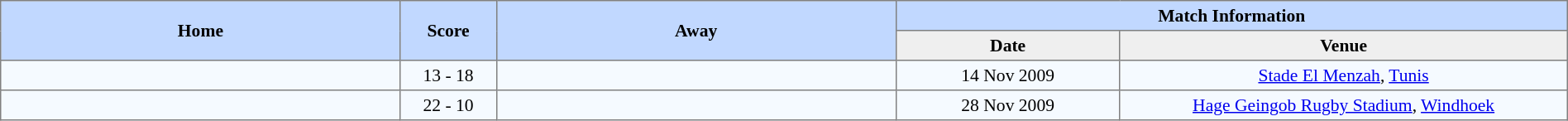<table border=1 style="border-collapse:collapse; font-size:90%; text-align:center;" cellpadding=3 cellspacing=0 width=100%>
<tr bgcolor=#C1D8FF>
<th rowspan=2 width=25%>Home</th>
<th rowspan=2 width=6%>Score</th>
<th rowspan=2 width=25%>Away</th>
<th colspan=6>Match Information</th>
</tr>
<tr bgcolor=#EFEFEF>
<th width=14%>Date</th>
<th width=28%>Venue</th>
</tr>
<tr bgcolor=#F5FAFF>
<td align="right"></td>
<td>13 - 18</td>
<td align="left"><strong></strong></td>
<td>14 Nov 2009</td>
<td><a href='#'>Stade El Menzah</a>, <a href='#'>Tunis</a></td>
</tr>
<tr bgcolor=#F5FAFF>
<td align="right"><strong></strong></td>
<td>22 - 10</td>
<td align="left"></td>
<td>28 Nov 2009</td>
<td><a href='#'>Hage Geingob Rugby Stadium</a>, <a href='#'>Windhoek</a></td>
</tr>
</table>
